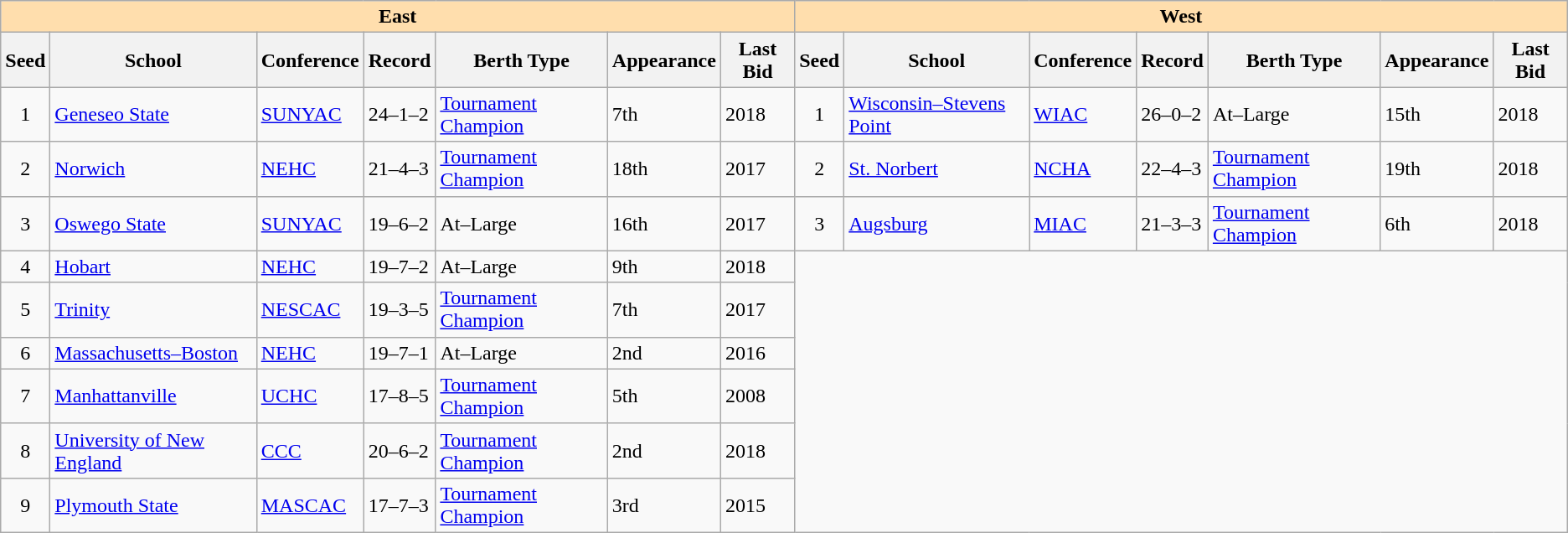<table class="wikitable">
<tr>
<th colspan="7" style="background:#ffdead;">East</th>
<th colspan="7" style="background:#ffdead;">West</th>
</tr>
<tr>
<th>Seed</th>
<th>School</th>
<th>Conference</th>
<th>Record</th>
<th>Berth Type</th>
<th>Appearance</th>
<th>Last Bid</th>
<th>Seed</th>
<th>School</th>
<th>Conference</th>
<th>Record</th>
<th>Berth Type</th>
<th>Appearance</th>
<th>Last Bid</th>
</tr>
<tr>
<td align=center>1</td>
<td><a href='#'>Geneseo State</a></td>
<td><a href='#'>SUNYAC</a></td>
<td>24–1–2</td>
<td><a href='#'>Tournament Champion</a></td>
<td>7th</td>
<td>2018</td>
<td align=center>1</td>
<td><a href='#'>Wisconsin–Stevens Point</a></td>
<td><a href='#'>WIAC</a></td>
<td>26–0–2</td>
<td>At–Large</td>
<td>15th</td>
<td>2018</td>
</tr>
<tr>
<td align=center>2</td>
<td><a href='#'>Norwich</a></td>
<td><a href='#'>NEHC</a></td>
<td>21–4–3</td>
<td><a href='#'>Tournament Champion</a></td>
<td>18th</td>
<td>2017</td>
<td align=center>2</td>
<td><a href='#'>St. Norbert</a></td>
<td><a href='#'>NCHA</a></td>
<td>22–4–3</td>
<td><a href='#'>Tournament Champion</a></td>
<td>19th</td>
<td>2018</td>
</tr>
<tr>
<td align=center>3</td>
<td><a href='#'>Oswego State</a></td>
<td><a href='#'>SUNYAC</a></td>
<td>19–6–2</td>
<td>At–Large</td>
<td>16th</td>
<td>2017</td>
<td align=center>3</td>
<td><a href='#'>Augsburg</a></td>
<td><a href='#'>MIAC</a></td>
<td>21–3–3</td>
<td><a href='#'>Tournament Champion</a></td>
<td>6th</td>
<td>2018</td>
</tr>
<tr>
<td align=center>4</td>
<td><a href='#'>Hobart</a></td>
<td><a href='#'>NEHC</a></td>
<td>19–7–2</td>
<td>At–Large</td>
<td>9th</td>
<td>2018</td>
</tr>
<tr>
<td align=center>5</td>
<td><a href='#'>Trinity</a></td>
<td><a href='#'>NESCAC</a></td>
<td>19–3–5</td>
<td><a href='#'>Tournament Champion</a></td>
<td>7th</td>
<td>2017</td>
</tr>
<tr>
<td align=center>6</td>
<td><a href='#'>Massachusetts–Boston</a></td>
<td><a href='#'>NEHC</a></td>
<td>19–7–1</td>
<td>At–Large</td>
<td>2nd</td>
<td>2016</td>
</tr>
<tr>
<td align=center>7</td>
<td><a href='#'>Manhattanville</a></td>
<td><a href='#'>UCHC</a></td>
<td>17–8–5</td>
<td><a href='#'>Tournament Champion</a></td>
<td>5th</td>
<td>2008</td>
</tr>
<tr>
<td align=center>8</td>
<td><a href='#'>University of New England</a></td>
<td><a href='#'>CCC</a></td>
<td>20–6–2</td>
<td><a href='#'>Tournament Champion</a></td>
<td>2nd</td>
<td>2018</td>
</tr>
<tr>
<td align=center>9</td>
<td><a href='#'>Plymouth State</a></td>
<td><a href='#'>MASCAC</a></td>
<td>17–7–3</td>
<td><a href='#'>Tournament Champion</a></td>
<td>3rd</td>
<td>2015</td>
</tr>
</table>
